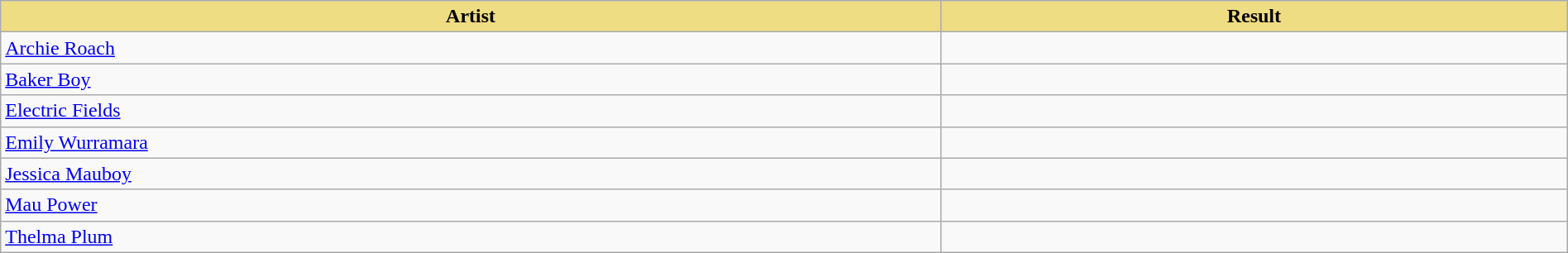<table class="wikitable" width=100%>
<tr>
<th style="width:15%;background:#EEDD82;">Artist</th>
<th style="width:10%;background:#EEDD82;">Result</th>
</tr>
<tr>
<td><a href='#'>Archie Roach</a></td>
<td></td>
</tr>
<tr>
<td><a href='#'>Baker Boy</a></td>
<td></td>
</tr>
<tr>
<td><a href='#'>Electric Fields</a></td>
<td></td>
</tr>
<tr>
<td><a href='#'>Emily Wurramara</a></td>
<td></td>
</tr>
<tr>
<td><a href='#'>Jessica Mauboy</a></td>
<td></td>
</tr>
<tr>
<td><a href='#'>Mau Power</a></td>
<td></td>
</tr>
<tr>
<td><a href='#'>Thelma Plum</a></td>
<td></td>
</tr>
</table>
